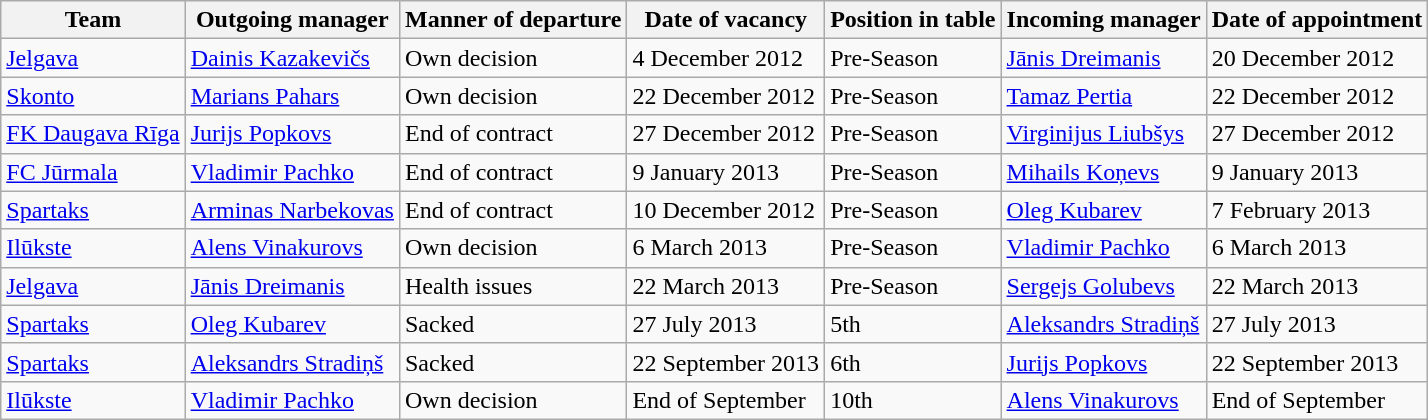<table class="wikitable">
<tr>
<th>Team</th>
<th>Outgoing manager</th>
<th>Manner of departure</th>
<th>Date of vacancy</th>
<th>Position in table</th>
<th>Incoming manager</th>
<th>Date of appointment</th>
</tr>
<tr>
<td><a href='#'>Jelgava</a></td>
<td> <a href='#'>Dainis Kazakevičs</a></td>
<td>Own decision</td>
<td>4 December 2012</td>
<td>Pre-Season</td>
<td> <a href='#'>Jānis Dreimanis</a></td>
<td>20 December 2012</td>
</tr>
<tr>
<td><a href='#'>Skonto</a></td>
<td> <a href='#'>Marians Pahars</a></td>
<td>Own decision</td>
<td>22 December 2012</td>
<td>Pre-Season</td>
<td> <a href='#'>Tamaz Pertia</a></td>
<td>22 December 2012</td>
</tr>
<tr>
<td><a href='#'>FK Daugava Rīga</a></td>
<td> <a href='#'>Jurijs Popkovs</a></td>
<td>End of contract</td>
<td>27 December 2012</td>
<td>Pre-Season</td>
<td> <a href='#'>Virginijus Liubšys</a></td>
<td>27 December 2012</td>
</tr>
<tr>
<td><a href='#'>FC Jūrmala</a></td>
<td> <a href='#'>Vladimir Pachko</a></td>
<td>End of contract</td>
<td>9 January 2013</td>
<td>Pre-Season</td>
<td> <a href='#'>Mihails Koņevs</a></td>
<td>9 January 2013</td>
</tr>
<tr>
<td><a href='#'>Spartaks</a></td>
<td> <a href='#'>Arminas Narbekovas</a></td>
<td>End of contract</td>
<td>10 December 2012</td>
<td>Pre-Season</td>
<td> <a href='#'>Oleg Kubarev</a></td>
<td>7 February 2013</td>
</tr>
<tr>
<td><a href='#'>Ilūkste</a></td>
<td> <a href='#'>Alens Vinakurovs</a></td>
<td>Own  decision</td>
<td>6 March 2013</td>
<td>Pre-Season</td>
<td> <a href='#'>Vladimir Pachko</a></td>
<td>6 March 2013</td>
</tr>
<tr>
<td><a href='#'>Jelgava</a></td>
<td> <a href='#'>Jānis Dreimanis</a></td>
<td>Health issues</td>
<td>22 March 2013</td>
<td>Pre-Season</td>
<td> <a href='#'>Sergejs Golubevs</a></td>
<td>22 March 2013</td>
</tr>
<tr>
<td><a href='#'>Spartaks</a></td>
<td> <a href='#'>Oleg Kubarev</a></td>
<td>Sacked</td>
<td>27 July 2013</td>
<td>5th</td>
<td> <a href='#'>Aleksandrs Stradiņš</a></td>
<td>27 July 2013</td>
</tr>
<tr>
<td><a href='#'>Spartaks</a></td>
<td> <a href='#'>Aleksandrs Stradiņš</a></td>
<td>Sacked</td>
<td>22 September 2013</td>
<td>6th</td>
<td> <a href='#'>Jurijs Popkovs</a></td>
<td>22 September 2013</td>
</tr>
<tr>
<td><a href='#'>Ilūkste</a></td>
<td> <a href='#'>Vladimir Pachko</a></td>
<td>Own  decision</td>
<td>End of September</td>
<td>10th</td>
<td> <a href='#'>Alens Vinakurovs</a></td>
<td>End of September</td>
</tr>
</table>
